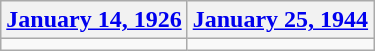<table class=wikitable>
<tr>
<th><a href='#'>January 14, 1926</a></th>
<th><a href='#'>January 25, 1944</a></th>
</tr>
<tr>
<td></td>
<td></td>
</tr>
</table>
